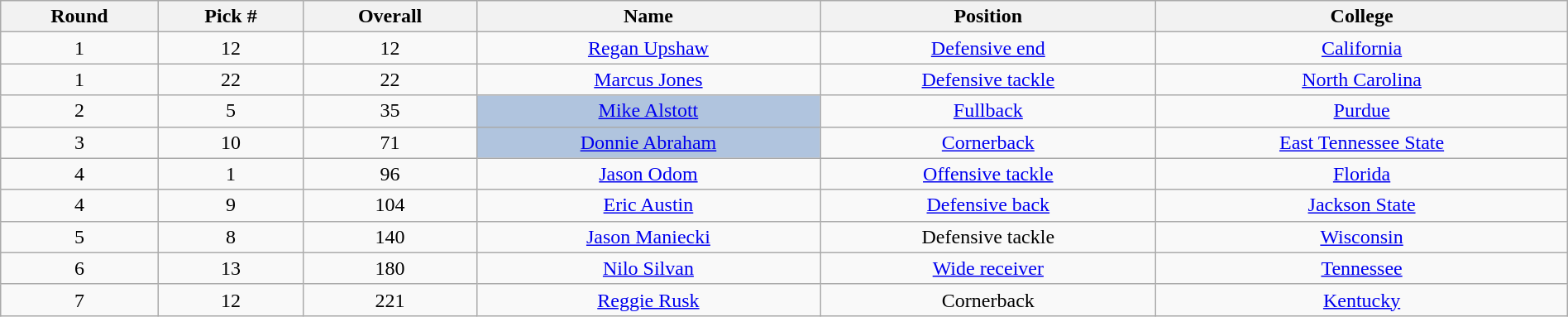<table class="wikitable sortable sortable" style="width: 100%; text-align:center">
<tr>
<th>Round</th>
<th>Pick #</th>
<th>Overall</th>
<th>Name</th>
<th>Position</th>
<th>College</th>
</tr>
<tr>
<td>1</td>
<td>12</td>
<td>12</td>
<td><a href='#'>Regan Upshaw</a></td>
<td><a href='#'>Defensive end</a></td>
<td><a href='#'>California</a></td>
</tr>
<tr>
<td>1</td>
<td>22</td>
<td>22</td>
<td><a href='#'>Marcus Jones</a></td>
<td><a href='#'>Defensive tackle</a></td>
<td><a href='#'>North Carolina</a></td>
</tr>
<tr>
<td>2</td>
<td>5</td>
<td>35</td>
<td bgcolor=lightsteelblue><a href='#'>Mike Alstott</a></td>
<td><a href='#'>Fullback</a></td>
<td><a href='#'>Purdue</a></td>
</tr>
<tr>
<td>3</td>
<td>10</td>
<td>71</td>
<td bgcolor=lightsteelblue><a href='#'>Donnie Abraham</a></td>
<td><a href='#'>Cornerback</a></td>
<td><a href='#'>East Tennessee State</a></td>
</tr>
<tr>
<td>4</td>
<td>1</td>
<td>96</td>
<td><a href='#'>Jason Odom</a></td>
<td><a href='#'>Offensive tackle</a></td>
<td><a href='#'>Florida</a></td>
</tr>
<tr>
<td>4</td>
<td>9</td>
<td>104</td>
<td><a href='#'>Eric Austin</a></td>
<td><a href='#'>Defensive back</a></td>
<td><a href='#'>Jackson State</a></td>
</tr>
<tr>
<td>5</td>
<td>8</td>
<td>140</td>
<td><a href='#'>Jason Maniecki</a></td>
<td>Defensive tackle</td>
<td><a href='#'>Wisconsin</a></td>
</tr>
<tr>
<td>6</td>
<td>13</td>
<td>180</td>
<td><a href='#'>Nilo Silvan</a></td>
<td><a href='#'>Wide receiver</a></td>
<td><a href='#'>Tennessee</a></td>
</tr>
<tr>
<td>7</td>
<td>12</td>
<td>221</td>
<td><a href='#'>Reggie Rusk</a></td>
<td>Cornerback</td>
<td><a href='#'>Kentucky</a></td>
</tr>
</table>
